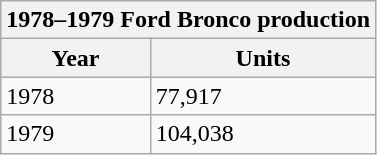<table class="wikitable">
<tr>
<th colspan="2">1978–1979 Ford Bronco production</th>
</tr>
<tr>
<th>Year</th>
<th>Units</th>
</tr>
<tr>
<td>1978</td>
<td>77,917</td>
</tr>
<tr>
<td>1979</td>
<td>104,038</td>
</tr>
</table>
